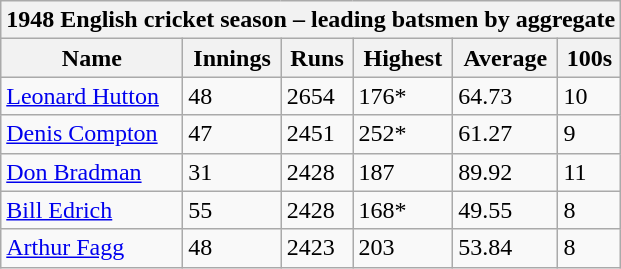<table class="wikitable">
<tr>
<th bgcolor="#efefef" colspan="7">1948 English cricket season – leading batsmen by aggregate</th>
</tr>
<tr bgcolor="#efefef">
<th>Name</th>
<th>Innings</th>
<th>Runs</th>
<th>Highest</th>
<th>Average</th>
<th>100s</th>
</tr>
<tr>
<td><a href='#'>Leonard Hutton</a></td>
<td>48</td>
<td>2654</td>
<td>176*</td>
<td>64.73</td>
<td>10</td>
</tr>
<tr>
<td><a href='#'>Denis Compton</a></td>
<td>47</td>
<td>2451</td>
<td>252*</td>
<td>61.27</td>
<td>9</td>
</tr>
<tr>
<td><a href='#'>Don Bradman</a></td>
<td>31</td>
<td>2428</td>
<td>187</td>
<td>89.92</td>
<td>11</td>
</tr>
<tr>
<td><a href='#'>Bill Edrich</a></td>
<td>55</td>
<td>2428</td>
<td>168*</td>
<td>49.55</td>
<td>8</td>
</tr>
<tr>
<td><a href='#'>Arthur Fagg</a></td>
<td>48</td>
<td>2423</td>
<td>203</td>
<td>53.84</td>
<td>8</td>
</tr>
</table>
